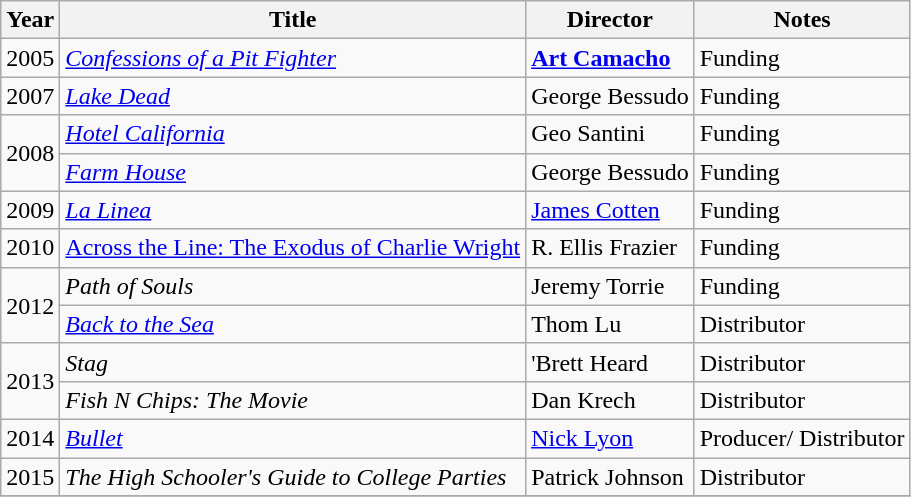<table class="wikitable sortable">
<tr>
<th>Year</th>
<th>Title</th>
<th>Director</th>
<th>Notes</th>
</tr>
<tr>
<td>2005</td>
<td><em><a href='#'>Confessions of a Pit Fighter</a></em></td>
<td><strong><a href='#'>Art Camacho</a></strong></td>
<td>Funding</td>
</tr>
<tr>
<td>2007</td>
<td><em><a href='#'>Lake Dead</a></em></td>
<td>George Bessudo</td>
<td>Funding</td>
</tr>
<tr>
<td rowspan="2">2008</td>
<td><em><a href='#'>Hotel California</a></em></td>
<td>Geo Santini</td>
<td>Funding</td>
</tr>
<tr>
<td><em><a href='#'>Farm House</a></em></td>
<td>George Bessudo</td>
<td>Funding</td>
</tr>
<tr>
<td>2009</td>
<td><em><a href='#'>La Linea</a></em></td>
<td><a href='#'>James Cotten</a></td>
<td>Funding</td>
</tr>
<tr>
<td>2010</td>
<td><a href='#'>Across the Line: The Exodus of Charlie Wright</a></td>
<td>R. Ellis Frazier</td>
<td>Funding</td>
</tr>
<tr>
<td rowspan="2">2012</td>
<td><em>Path of Souls</em></td>
<td>Jeremy Torrie</td>
<td>Funding</td>
</tr>
<tr>
<td><em><a href='#'>Back to the Sea</a></em></td>
<td>Thom Lu</td>
<td>Distributor</td>
</tr>
<tr>
<td rowspan="2">2013</td>
<td><em>Stag</em></td>
<td>'Brett Heard</td>
<td>Distributor</td>
</tr>
<tr>
<td><em>Fish N Chips: The Movie</em></td>
<td>Dan Krech</td>
<td>Distributor</td>
</tr>
<tr>
<td>2014</td>
<td><em><a href='#'>Bullet</a></em></td>
<td><a href='#'>Nick Lyon</a></td>
<td>Producer/ Distributor</td>
</tr>
<tr>
<td>2015</td>
<td><em>The High Schooler's Guide to College Parties</em></td>
<td>Patrick Johnson</td>
<td>Distributor</td>
</tr>
<tr>
</tr>
</table>
